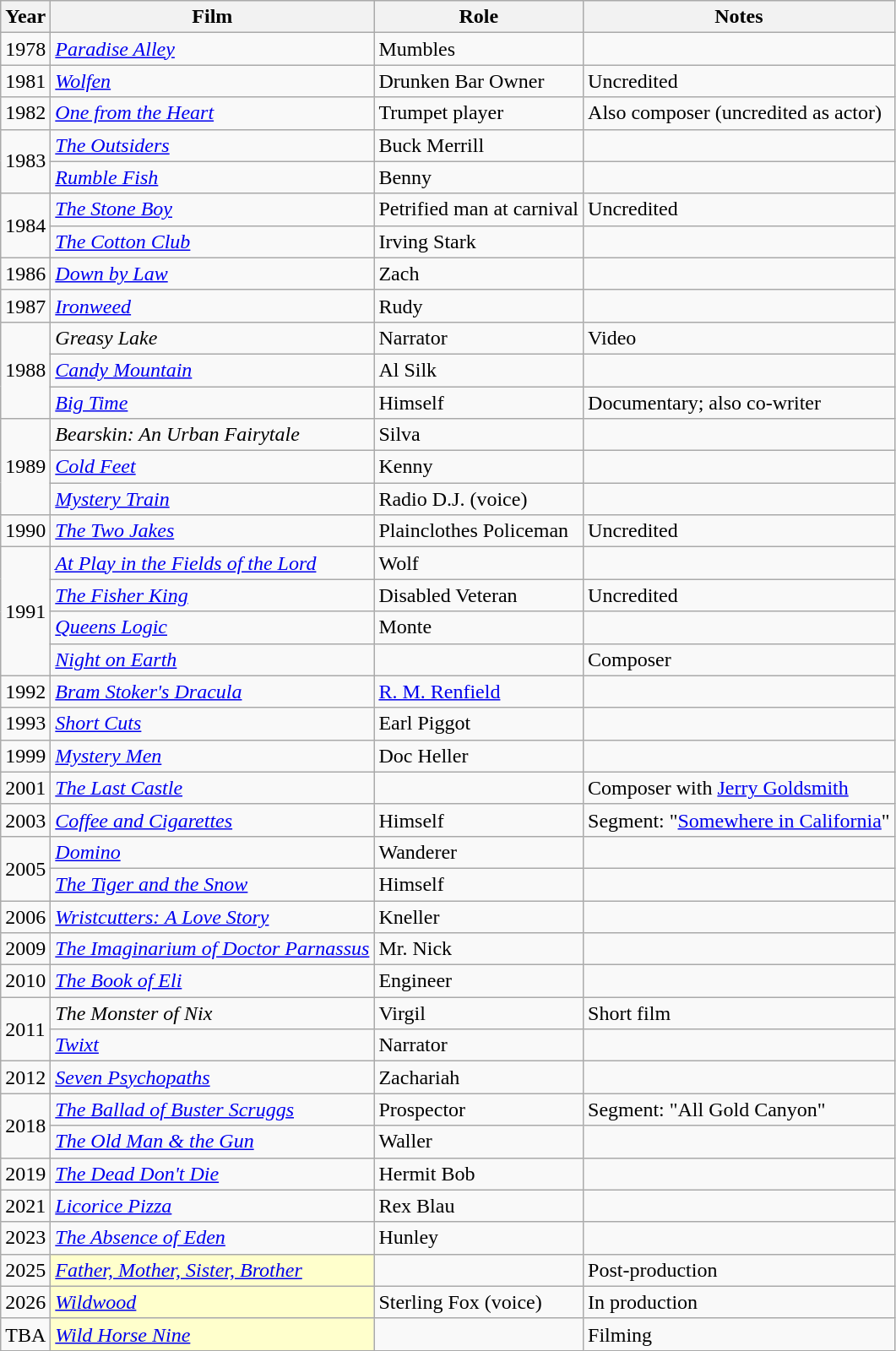<table class="wikitable sortable">
<tr>
<th>Year</th>
<th>Film</th>
<th>Role</th>
<th>Notes</th>
</tr>
<tr>
<td>1978</td>
<td><em><a href='#'>Paradise Alley</a></em></td>
<td>Mumbles</td>
<td></td>
</tr>
<tr>
<td>1981</td>
<td><em><a href='#'>Wolfen</a></em></td>
<td>Drunken Bar Owner</td>
<td>Uncredited</td>
</tr>
<tr>
<td>1982</td>
<td><em><a href='#'>One from the Heart</a></em></td>
<td>Trumpet player</td>
<td>Also composer (uncredited as actor)</td>
</tr>
<tr>
<td rowspan=2>1983</td>
<td><em><a href='#'>The Outsiders</a></em></td>
<td>Buck Merrill</td>
<td></td>
</tr>
<tr>
<td><em><a href='#'>Rumble Fish</a></em></td>
<td>Benny</td>
<td></td>
</tr>
<tr>
<td rowspan=2>1984</td>
<td><em><a href='#'>The Stone Boy</a></em></td>
<td>Petrified man at carnival</td>
<td>Uncredited</td>
</tr>
<tr>
<td><em><a href='#'>The Cotton Club</a></em></td>
<td>Irving Stark</td>
<td></td>
</tr>
<tr>
<td>1986</td>
<td><em><a href='#'>Down by Law</a></em></td>
<td>Zach</td>
<td></td>
</tr>
<tr>
<td>1987</td>
<td><em><a href='#'>Ironweed</a></em></td>
<td>Rudy</td>
<td></td>
</tr>
<tr>
<td rowspan=3>1988</td>
<td><em>Greasy Lake</em></td>
<td>Narrator</td>
<td>Video</td>
</tr>
<tr>
<td><em><a href='#'>Candy Mountain</a></em></td>
<td>Al Silk</td>
<td></td>
</tr>
<tr>
<td><em><a href='#'>Big Time</a></em></td>
<td>Himself</td>
<td>Documentary; also co-writer</td>
</tr>
<tr>
<td rowspan="3">1989</td>
<td><em>Bearskin: An Urban Fairytale</em></td>
<td>Silva</td>
<td></td>
</tr>
<tr>
<td><em><a href='#'>Cold Feet</a></em></td>
<td>Kenny</td>
<td></td>
</tr>
<tr>
<td><em><a href='#'>Mystery Train</a></em></td>
<td>Radio D.J. (voice)</td>
<td></td>
</tr>
<tr>
<td>1990</td>
<td><em><a href='#'>The Two Jakes</a></em></td>
<td>Plainclothes Policeman</td>
<td>Uncredited</td>
</tr>
<tr>
<td rowspan="4">1991</td>
<td><em><a href='#'>At Play in the Fields of the Lord</a></em></td>
<td>Wolf</td>
<td></td>
</tr>
<tr>
<td><em><a href='#'>The Fisher King</a></em></td>
<td>Disabled Veteran</td>
<td>Uncredited</td>
</tr>
<tr>
<td><em><a href='#'>Queens Logic</a></em></td>
<td>Monte</td>
<td></td>
</tr>
<tr>
<td><em><a href='#'>Night on Earth</a></em></td>
<td></td>
<td>Composer</td>
</tr>
<tr>
<td>1992</td>
<td><em><a href='#'>Bram Stoker's Dracula</a></em></td>
<td><a href='#'>R. M. Renfield</a></td>
<td></td>
</tr>
<tr>
<td>1993</td>
<td><em><a href='#'>Short Cuts</a></em></td>
<td>Earl Piggot</td>
<td></td>
</tr>
<tr>
<td>1999</td>
<td><em><a href='#'>Mystery Men</a></em></td>
<td>Doc Heller</td>
<td></td>
</tr>
<tr>
<td>2001</td>
<td><em><a href='#'>The Last Castle</a></em></td>
<td></td>
<td>Composer with <a href='#'>Jerry Goldsmith</a></td>
</tr>
<tr>
<td>2003</td>
<td><em><a href='#'>Coffee and Cigarettes</a></em></td>
<td>Himself</td>
<td>Segment: "<a href='#'>Somewhere in California</a>"</td>
</tr>
<tr>
<td rowspan="2">2005</td>
<td><em><a href='#'>Domino</a></em></td>
<td>Wanderer</td>
<td></td>
</tr>
<tr>
<td><em><a href='#'>The Tiger and the Snow</a></em></td>
<td>Himself</td>
<td></td>
</tr>
<tr>
<td>2006</td>
<td><em><a href='#'>Wristcutters: A Love Story</a></em></td>
<td>Kneller</td>
<td></td>
</tr>
<tr>
<td>2009</td>
<td><em><a href='#'>The Imaginarium of Doctor Parnassus</a></em></td>
<td>Mr. Nick</td>
<td></td>
</tr>
<tr>
<td>2010</td>
<td><em><a href='#'>The Book of Eli</a></em></td>
<td>Engineer</td>
<td></td>
</tr>
<tr>
<td rowspan=2>2011</td>
<td><em>The Monster of Nix</em></td>
<td>Virgil</td>
<td>Short film</td>
</tr>
<tr>
<td><em><a href='#'>Twixt</a></em></td>
<td>Narrator</td>
<td></td>
</tr>
<tr>
<td>2012</td>
<td><em><a href='#'>Seven Psychopaths</a></em></td>
<td>Zachariah</td>
<td></td>
</tr>
<tr>
<td rowspan=2>2018</td>
<td><em><a href='#'>The Ballad of Buster Scruggs</a></em></td>
<td>Prospector</td>
<td>Segment: "All Gold Canyon"</td>
</tr>
<tr>
<td><em><a href='#'>The Old Man & the Gun</a></em></td>
<td>Waller</td>
<td></td>
</tr>
<tr>
<td>2019</td>
<td><em><a href='#'>The Dead Don't Die</a></em></td>
<td>Hermit Bob</td>
<td></td>
</tr>
<tr>
<td>2021</td>
<td><em><a href='#'>Licorice Pizza</a></em></td>
<td>Rex Blau</td>
<td></td>
</tr>
<tr>
<td>2023</td>
<td><em><a href='#'>The Absence of Eden</a></em></td>
<td>Hunley</td>
<td></td>
</tr>
<tr>
<td>2025</td>
<td style="background:#FFFFCC;"><em><a href='#'>Father, Mother, Sister, Brother</a></em> </td>
<td></td>
<td>Post-production</td>
</tr>
<tr>
<td>2026</td>
<td style="background:#FFFFCC;"><em><a href='#'>Wildwood</a></em> </td>
<td>Sterling Fox (voice)</td>
<td>In production</td>
</tr>
<tr>
<td>TBA</td>
<td style="background:#FFFFCC;"><em><a href='#'>Wild Horse Nine</a></em> </td>
<td></td>
<td>Filming</td>
</tr>
</table>
